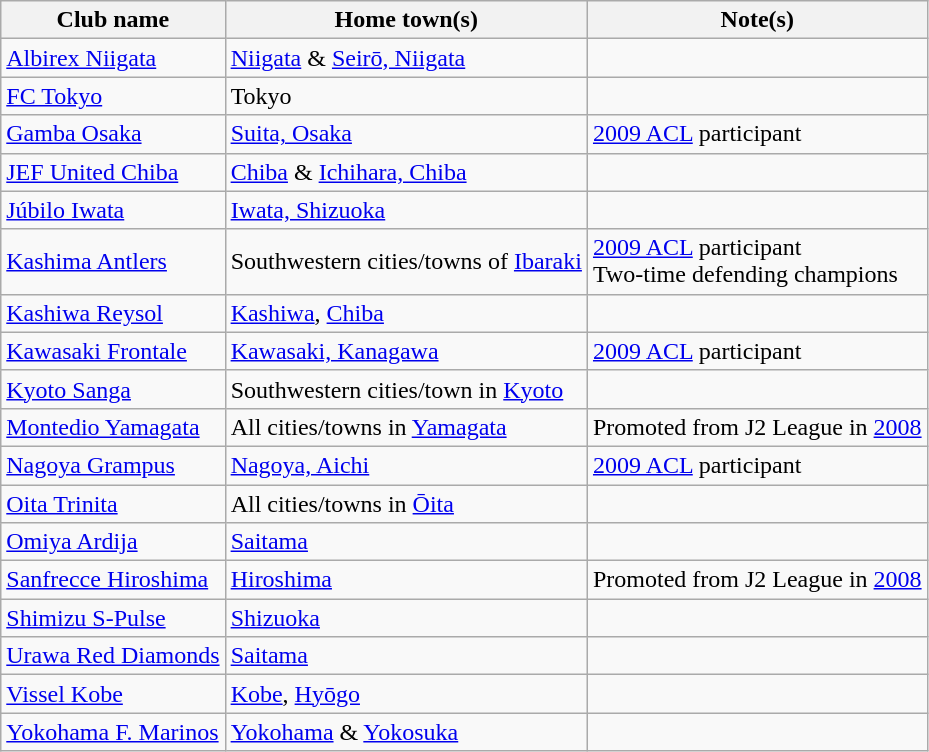<table class="wikitable">
<tr>
<th>Club name</th>
<th>Home town(s)</th>
<th>Note(s)</th>
</tr>
<tr>
<td><a href='#'>Albirex Niigata</a></td>
<td><a href='#'>Niigata</a> & <a href='#'>Seirō, Niigata</a></td>
<td></td>
</tr>
<tr>
<td><a href='#'>FC Tokyo</a></td>
<td>Tokyo</td>
<td></td>
</tr>
<tr>
<td><a href='#'>Gamba Osaka</a></td>
<td><a href='#'>Suita, Osaka</a></td>
<td><a href='#'>2009 ACL</a> participant</td>
</tr>
<tr>
<td><a href='#'>JEF United Chiba</a></td>
<td><a href='#'>Chiba</a> & <a href='#'>Ichihara, Chiba</a></td>
<td></td>
</tr>
<tr>
<td><a href='#'>Júbilo Iwata</a></td>
<td><a href='#'>Iwata, Shizuoka</a></td>
<td></td>
</tr>
<tr>
<td><a href='#'>Kashima Antlers</a></td>
<td>Southwestern cities/towns of <a href='#'>Ibaraki</a></td>
<td><a href='#'>2009 ACL</a> participant<br>Two-time defending champions</td>
</tr>
<tr>
<td><a href='#'>Kashiwa Reysol</a></td>
<td><a href='#'>Kashiwa</a>, <a href='#'>Chiba</a></td>
<td></td>
</tr>
<tr>
<td><a href='#'>Kawasaki Frontale</a></td>
<td><a href='#'>Kawasaki, Kanagawa</a></td>
<td><a href='#'>2009 ACL</a> participant</td>
</tr>
<tr>
<td><a href='#'>Kyoto Sanga</a></td>
<td>Southwestern cities/town in <a href='#'>Kyoto</a></td>
<td></td>
</tr>
<tr>
<td><a href='#'>Montedio Yamagata</a></td>
<td>All cities/towns in <a href='#'>Yamagata</a></td>
<td>Promoted from J2 League in <a href='#'>2008</a></td>
</tr>
<tr>
<td><a href='#'>Nagoya Grampus</a></td>
<td><a href='#'>Nagoya, Aichi</a></td>
<td><a href='#'>2009 ACL</a> participant</td>
</tr>
<tr>
<td><a href='#'>Oita Trinita</a></td>
<td>All cities/towns in <a href='#'>Ōita</a></td>
<td></td>
</tr>
<tr>
<td><a href='#'>Omiya Ardija</a></td>
<td><a href='#'>Saitama</a></td>
<td></td>
</tr>
<tr>
<td><a href='#'>Sanfrecce Hiroshima</a></td>
<td><a href='#'>Hiroshima</a></td>
<td>Promoted from J2 League in <a href='#'>2008</a></td>
</tr>
<tr>
<td><a href='#'>Shimizu S-Pulse</a></td>
<td><a href='#'>Shizuoka</a></td>
<td></td>
</tr>
<tr>
<td><a href='#'>Urawa Red Diamonds</a></td>
<td><a href='#'>Saitama</a></td>
<td></td>
</tr>
<tr>
<td><a href='#'>Vissel Kobe</a></td>
<td><a href='#'>Kobe</a>, <a href='#'>Hyōgo</a></td>
<td></td>
</tr>
<tr>
<td><a href='#'>Yokohama F. Marinos</a></td>
<td><a href='#'>Yokohama</a> & <a href='#'>Yokosuka</a></td>
<td></td>
</tr>
</table>
